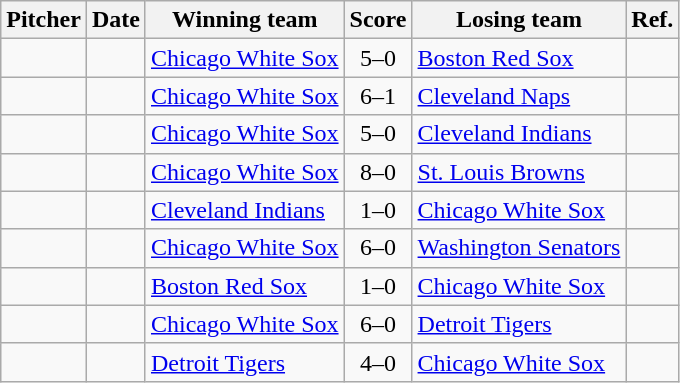<table class="wikitable sortable">
<tr>
<th>Pitcher</th>
<th>Date</th>
<th>Winning team</th>
<th>Score</th>
<th>Losing team</th>
<th>Ref.</th>
</tr>
<tr>
<td></td>
<td align=right></td>
<td><a href='#'>Chicago White Sox</a></td>
<td align=center>5–0</td>
<td><a href='#'>Boston Red Sox</a></td>
<td></td>
</tr>
<tr>
<td></td>
<td align=right></td>
<td><a href='#'>Chicago White Sox</a></td>
<td align=center>6–1</td>
<td><a href='#'>Cleveland Naps</a></td>
<td></td>
</tr>
<tr>
<td></td>
<td align=right></td>
<td><a href='#'>Chicago White Sox</a></td>
<td align=center>5–0</td>
<td><a href='#'>Cleveland Indians</a></td>
<td></td>
</tr>
<tr>
<td></td>
<td align=right></td>
<td><a href='#'>Chicago White Sox</a></td>
<td align=center>8–0</td>
<td><a href='#'>St. Louis Browns</a></td>
<td></td>
</tr>
<tr>
<td></td>
<td align=right></td>
<td><a href='#'>Cleveland Indians</a></td>
<td align=center>1–0</td>
<td><a href='#'>Chicago White Sox</a></td>
<td></td>
</tr>
<tr>
<td></td>
<td align=right></td>
<td><a href='#'>Chicago White Sox</a></td>
<td align=center>6–0</td>
<td><a href='#'>Washington Senators</a></td>
<td></td>
</tr>
<tr>
<td></td>
<td align=right></td>
<td><a href='#'>Boston Red Sox</a></td>
<td align=center>1–0</td>
<td><a href='#'>Chicago White Sox</a></td>
<td></td>
</tr>
<tr>
<td></td>
<td align=right></td>
<td><a href='#'>Chicago White Sox</a></td>
<td align=center>6–0</td>
<td><a href='#'>Detroit Tigers</a></td>
<td></td>
</tr>
<tr>
<td></td>
<td align=right></td>
<td><a href='#'>Detroit Tigers</a></td>
<td align=center>4–0</td>
<td><a href='#'>Chicago White Sox</a></td>
<td></td>
</tr>
</table>
